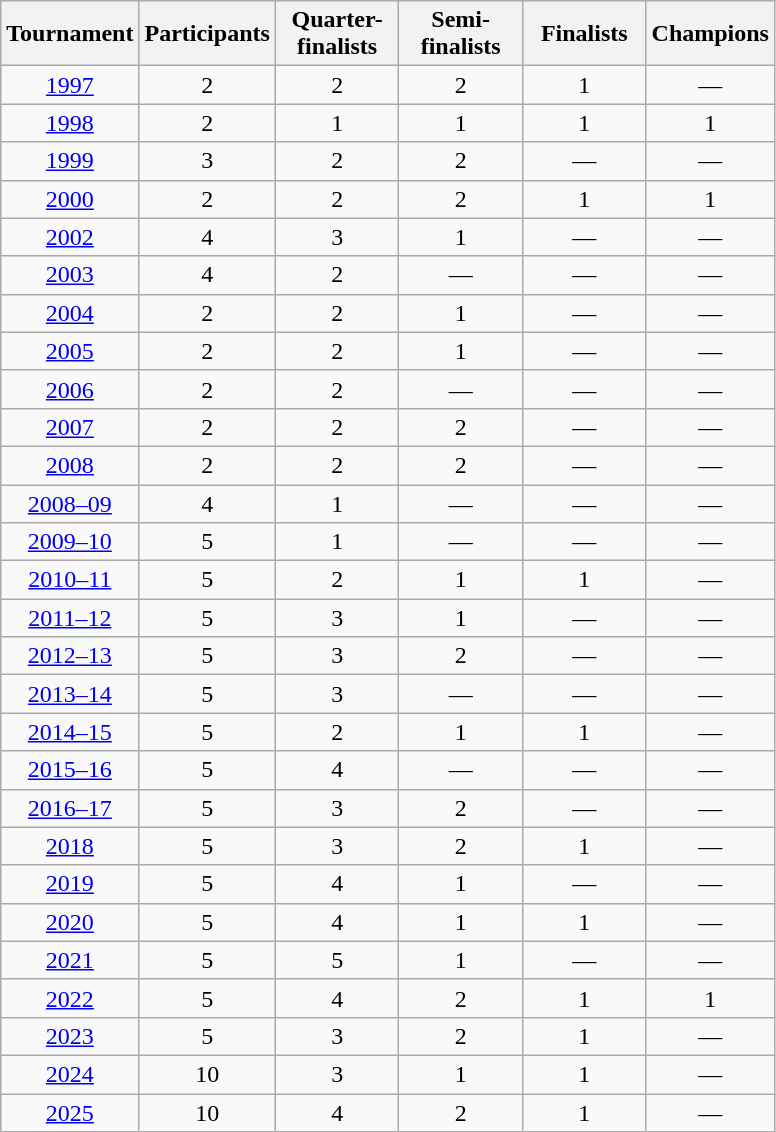<table class="wikitable" style="text-align: center">
<tr>
<th>Tournament</th>
<th>Participants</th>
<th width=75px>Quarter-<br>finalists</th>
<th width=75px>Semi-<br>finalists</th>
<th width=75px>Finalists</th>
<th>Champions</th>
</tr>
<tr>
<td><a href='#'>1997</a></td>
<td>2</td>
<td>2</td>
<td>2</td>
<td>1</td>
<td>—</td>
</tr>
<tr>
<td><a href='#'>1998</a></td>
<td>2</td>
<td>1</td>
<td>1</td>
<td>1</td>
<td>1</td>
</tr>
<tr>
<td><a href='#'>1999</a></td>
<td>3</td>
<td>2</td>
<td>2</td>
<td>—</td>
<td>—</td>
</tr>
<tr>
<td><a href='#'>2000</a></td>
<td>2</td>
<td>2</td>
<td>2</td>
<td>1</td>
<td>1</td>
</tr>
<tr>
<td><a href='#'>2002</a></td>
<td>4</td>
<td>3</td>
<td>1</td>
<td>—</td>
<td>—</td>
</tr>
<tr>
<td><a href='#'>2003</a></td>
<td>4</td>
<td>2</td>
<td>—</td>
<td>—</td>
<td>—</td>
</tr>
<tr>
<td><a href='#'>2004</a></td>
<td>2</td>
<td>2</td>
<td>1</td>
<td>—</td>
<td>—</td>
</tr>
<tr>
<td><a href='#'>2005</a></td>
<td>2</td>
<td>2</td>
<td>1</td>
<td>—</td>
<td>—</td>
</tr>
<tr>
<td><a href='#'>2006</a></td>
<td>2</td>
<td>2</td>
<td>—</td>
<td>—</td>
<td>—</td>
</tr>
<tr>
<td><a href='#'>2007</a></td>
<td>2</td>
<td>2</td>
<td>2</td>
<td>—</td>
<td>—</td>
</tr>
<tr>
<td><a href='#'>2008</a></td>
<td>2</td>
<td>2</td>
<td>2</td>
<td>—</td>
<td>—</td>
</tr>
<tr>
<td><a href='#'>2008–09</a></td>
<td>4</td>
<td>1</td>
<td>—</td>
<td>—</td>
<td>—</td>
</tr>
<tr>
<td><a href='#'>2009–10</a></td>
<td>5</td>
<td>1</td>
<td>—</td>
<td>—</td>
<td>—</td>
</tr>
<tr>
<td><a href='#'>2010–11</a></td>
<td>5</td>
<td>2</td>
<td>1</td>
<td>1</td>
<td>—</td>
</tr>
<tr>
<td><a href='#'>2011–12</a></td>
<td>5</td>
<td>3</td>
<td>1</td>
<td>—</td>
<td>—</td>
</tr>
<tr>
<td><a href='#'>2012–13</a></td>
<td>5</td>
<td>3</td>
<td>2</td>
<td>—</td>
<td>—</td>
</tr>
<tr>
<td><a href='#'>2013–14</a></td>
<td>5</td>
<td>3</td>
<td>—</td>
<td>—</td>
<td>—</td>
</tr>
<tr>
<td><a href='#'>2014–15</a></td>
<td>5</td>
<td>2</td>
<td>1</td>
<td>1</td>
<td>—</td>
</tr>
<tr>
<td><a href='#'>2015–16</a></td>
<td>5</td>
<td>4</td>
<td>—</td>
<td>—</td>
<td>—</td>
</tr>
<tr>
<td><a href='#'>2016–17</a></td>
<td>5</td>
<td>3</td>
<td>2</td>
<td>—</td>
<td>—</td>
</tr>
<tr>
<td><a href='#'>2018</a></td>
<td>5</td>
<td>3</td>
<td>2</td>
<td>1</td>
<td>—</td>
</tr>
<tr>
<td><a href='#'>2019</a></td>
<td>5</td>
<td>4</td>
<td>1</td>
<td>—</td>
<td>—</td>
</tr>
<tr>
<td><a href='#'>2020</a></td>
<td>5</td>
<td>4</td>
<td>1</td>
<td>1</td>
<td>—</td>
</tr>
<tr>
<td><a href='#'>2021</a></td>
<td>5</td>
<td>5</td>
<td>1</td>
<td>—</td>
<td>—</td>
</tr>
<tr>
<td><a href='#'>2022</a></td>
<td>5</td>
<td>4</td>
<td>2</td>
<td>1</td>
<td>1</td>
</tr>
<tr>
<td><a href='#'>2023</a></td>
<td>5</td>
<td>3</td>
<td>2</td>
<td>1</td>
<td>—</td>
</tr>
<tr>
<td><a href='#'>2024</a></td>
<td>10</td>
<td>3</td>
<td>1</td>
<td>1</td>
<td>—</td>
</tr>
<tr>
<td><a href='#'>2025</a></td>
<td>10</td>
<td>4</td>
<td>2</td>
<td>1</td>
<td>—</td>
</tr>
</table>
